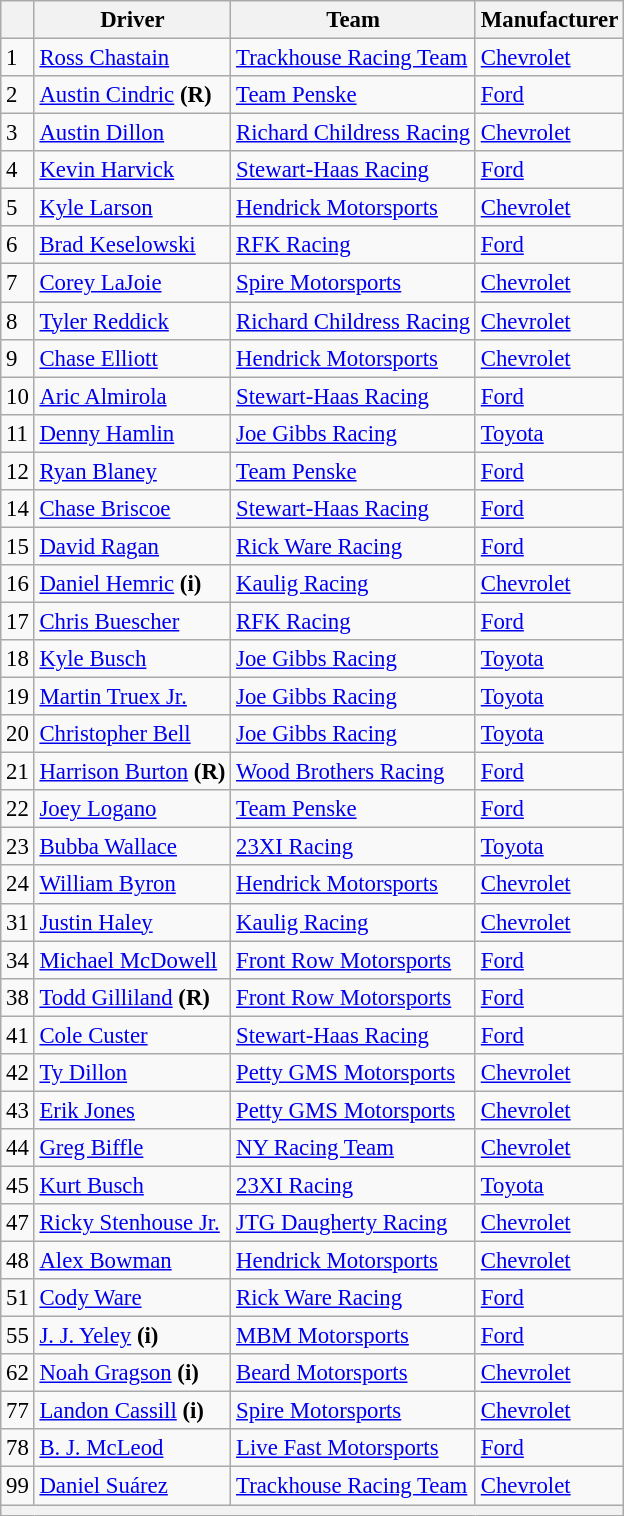<table class="wikitable" style="font-size:95%">
<tr>
<th></th>
<th>Driver</th>
<th>Team</th>
<th>Manufacturer</th>
</tr>
<tr>
<td>1</td>
<td><a href='#'>Ross Chastain</a></td>
<td><a href='#'>Trackhouse Racing Team</a></td>
<td><a href='#'>Chevrolet</a></td>
</tr>
<tr>
<td>2</td>
<td><a href='#'>Austin Cindric</a> <strong>(R)</strong></td>
<td><a href='#'>Team Penske</a></td>
<td><a href='#'>Ford</a></td>
</tr>
<tr>
<td>3</td>
<td><a href='#'>Austin Dillon</a></td>
<td><a href='#'>Richard Childress Racing</a></td>
<td><a href='#'>Chevrolet</a></td>
</tr>
<tr>
<td>4</td>
<td><a href='#'>Kevin Harvick</a></td>
<td><a href='#'>Stewart-Haas Racing</a></td>
<td><a href='#'>Ford</a></td>
</tr>
<tr>
<td>5</td>
<td><a href='#'>Kyle Larson</a></td>
<td><a href='#'>Hendrick Motorsports</a></td>
<td><a href='#'>Chevrolet</a></td>
</tr>
<tr>
<td>6</td>
<td><a href='#'>Brad Keselowski</a></td>
<td><a href='#'>RFK Racing</a></td>
<td><a href='#'>Ford</a></td>
</tr>
<tr>
<td>7</td>
<td><a href='#'>Corey LaJoie</a></td>
<td><a href='#'>Spire Motorsports</a></td>
<td><a href='#'>Chevrolet</a></td>
</tr>
<tr>
<td>8</td>
<td><a href='#'>Tyler Reddick</a></td>
<td><a href='#'>Richard Childress Racing</a></td>
<td><a href='#'>Chevrolet</a></td>
</tr>
<tr>
<td>9</td>
<td><a href='#'>Chase Elliott</a></td>
<td><a href='#'>Hendrick Motorsports</a></td>
<td><a href='#'>Chevrolet</a></td>
</tr>
<tr>
<td>10</td>
<td><a href='#'>Aric Almirola</a></td>
<td><a href='#'>Stewart-Haas Racing</a></td>
<td><a href='#'>Ford</a></td>
</tr>
<tr>
<td>11</td>
<td><a href='#'>Denny Hamlin</a></td>
<td><a href='#'>Joe Gibbs Racing</a></td>
<td><a href='#'>Toyota</a></td>
</tr>
<tr>
<td>12</td>
<td><a href='#'>Ryan Blaney</a></td>
<td><a href='#'>Team Penske</a></td>
<td><a href='#'>Ford</a></td>
</tr>
<tr>
<td>14</td>
<td><a href='#'>Chase Briscoe</a></td>
<td><a href='#'>Stewart-Haas Racing</a></td>
<td><a href='#'>Ford</a></td>
</tr>
<tr>
<td>15</td>
<td><a href='#'>David Ragan</a></td>
<td><a href='#'>Rick Ware Racing</a></td>
<td><a href='#'>Ford</a></td>
</tr>
<tr>
<td>16</td>
<td><a href='#'>Daniel Hemric</a> <strong>(i)</strong></td>
<td><a href='#'>Kaulig Racing</a></td>
<td><a href='#'>Chevrolet</a></td>
</tr>
<tr>
<td>17</td>
<td><a href='#'>Chris Buescher</a></td>
<td><a href='#'>RFK Racing</a></td>
<td><a href='#'>Ford</a></td>
</tr>
<tr>
<td>18</td>
<td><a href='#'>Kyle Busch</a></td>
<td><a href='#'>Joe Gibbs Racing</a></td>
<td><a href='#'>Toyota</a></td>
</tr>
<tr>
<td>19</td>
<td><a href='#'>Martin Truex Jr.</a></td>
<td><a href='#'>Joe Gibbs Racing</a></td>
<td><a href='#'>Toyota</a></td>
</tr>
<tr>
<td>20</td>
<td><a href='#'>Christopher Bell</a></td>
<td><a href='#'>Joe Gibbs Racing</a></td>
<td><a href='#'>Toyota</a></td>
</tr>
<tr>
<td>21</td>
<td><a href='#'>Harrison Burton</a> <strong>(R)</strong></td>
<td><a href='#'>Wood Brothers Racing</a></td>
<td><a href='#'>Ford</a></td>
</tr>
<tr>
<td>22</td>
<td><a href='#'>Joey Logano</a></td>
<td><a href='#'>Team Penske</a></td>
<td><a href='#'>Ford</a></td>
</tr>
<tr>
<td>23</td>
<td><a href='#'>Bubba Wallace</a></td>
<td><a href='#'>23XI Racing</a></td>
<td><a href='#'>Toyota</a></td>
</tr>
<tr>
<td>24</td>
<td><a href='#'>William Byron</a></td>
<td><a href='#'>Hendrick Motorsports</a></td>
<td><a href='#'>Chevrolet</a></td>
</tr>
<tr>
<td>31</td>
<td><a href='#'>Justin Haley</a></td>
<td><a href='#'>Kaulig Racing</a></td>
<td><a href='#'>Chevrolet</a></td>
</tr>
<tr>
<td>34</td>
<td><a href='#'>Michael McDowell</a></td>
<td><a href='#'>Front Row Motorsports</a></td>
<td><a href='#'>Ford</a></td>
</tr>
<tr>
<td>38</td>
<td><a href='#'>Todd Gilliland</a> <strong>(R)</strong></td>
<td><a href='#'>Front Row Motorsports</a></td>
<td><a href='#'>Ford</a></td>
</tr>
<tr>
<td>41</td>
<td><a href='#'>Cole Custer</a></td>
<td><a href='#'>Stewart-Haas Racing</a></td>
<td><a href='#'>Ford</a></td>
</tr>
<tr>
<td>42</td>
<td><a href='#'>Ty Dillon</a></td>
<td><a href='#'>Petty GMS Motorsports</a></td>
<td><a href='#'>Chevrolet</a></td>
</tr>
<tr>
<td>43</td>
<td><a href='#'>Erik Jones</a></td>
<td><a href='#'>Petty GMS Motorsports</a></td>
<td><a href='#'>Chevrolet</a></td>
</tr>
<tr>
<td>44</td>
<td><a href='#'>Greg Biffle</a></td>
<td><a href='#'>NY Racing Team</a></td>
<td><a href='#'>Chevrolet</a></td>
</tr>
<tr>
<td>45</td>
<td><a href='#'>Kurt Busch</a></td>
<td><a href='#'>23XI Racing</a></td>
<td><a href='#'>Toyota</a></td>
</tr>
<tr>
<td>47</td>
<td><a href='#'>Ricky Stenhouse Jr.</a></td>
<td><a href='#'>JTG Daugherty Racing</a></td>
<td><a href='#'>Chevrolet</a></td>
</tr>
<tr>
<td>48</td>
<td><a href='#'>Alex Bowman</a></td>
<td><a href='#'>Hendrick Motorsports</a></td>
<td><a href='#'>Chevrolet</a></td>
</tr>
<tr>
<td>51</td>
<td><a href='#'>Cody Ware</a></td>
<td><a href='#'>Rick Ware Racing</a></td>
<td><a href='#'>Ford</a></td>
</tr>
<tr>
<td>55</td>
<td><a href='#'>J. J. Yeley</a> <strong>(i)</strong></td>
<td><a href='#'>MBM Motorsports</a></td>
<td><a href='#'>Ford</a></td>
</tr>
<tr>
<td>62</td>
<td><a href='#'>Noah Gragson</a> <strong>(i)</strong></td>
<td><a href='#'>Beard Motorsports</a></td>
<td><a href='#'>Chevrolet</a></td>
</tr>
<tr>
<td>77</td>
<td><a href='#'>Landon Cassill</a> <strong>(i)</strong></td>
<td><a href='#'>Spire Motorsports</a></td>
<td><a href='#'>Chevrolet</a></td>
</tr>
<tr>
<td>78</td>
<td><a href='#'>B. J. McLeod</a></td>
<td><a href='#'>Live Fast Motorsports</a></td>
<td><a href='#'>Ford</a></td>
</tr>
<tr>
<td>99</td>
<td><a href='#'>Daniel Suárez</a></td>
<td><a href='#'>Trackhouse Racing Team</a></td>
<td><a href='#'>Chevrolet</a></td>
</tr>
<tr>
<th colspan="4"></th>
</tr>
</table>
